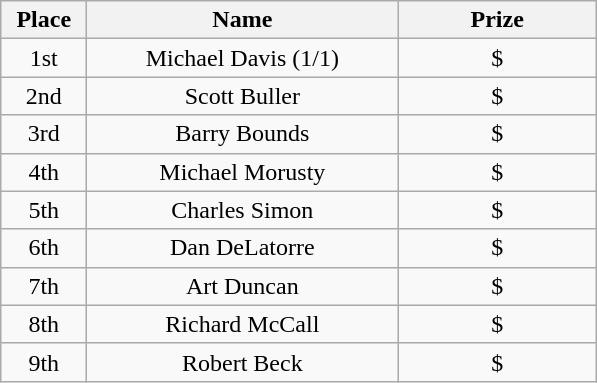<table class="wikitable">
<tr>
<th width="50">Place</th>
<th width="200">Name</th>
<th width="125">Prize</th>
</tr>
<tr>
<td align = "center">1st</td>
<td align = "center">Michael Davis (1/1)</td>
<td align = "center">$</td>
</tr>
<tr>
<td align = "center">2nd</td>
<td align = "center">Scott Buller</td>
<td align = "center">$</td>
</tr>
<tr>
<td align = "center">3rd</td>
<td align = "center">Barry Bounds</td>
<td align = "center">$</td>
</tr>
<tr>
<td align = "center">4th</td>
<td align = "center">Michael Morusty</td>
<td align = "center">$</td>
</tr>
<tr>
<td align = "center">5th</td>
<td align = "center">Charles Simon</td>
<td align = "center">$</td>
</tr>
<tr>
<td align = "center">6th</td>
<td align = "center">Dan DeLatorre</td>
<td align = "center">$</td>
</tr>
<tr>
<td align = "center">7th</td>
<td align = "center">Art Duncan</td>
<td align = "center">$</td>
</tr>
<tr>
<td align = "center">8th</td>
<td align = "center">Richard McCall</td>
<td align = "center">$</td>
</tr>
<tr>
<td align = "center">9th</td>
<td align = "center">Robert Beck</td>
<td align = "center">$</td>
</tr>
</table>
